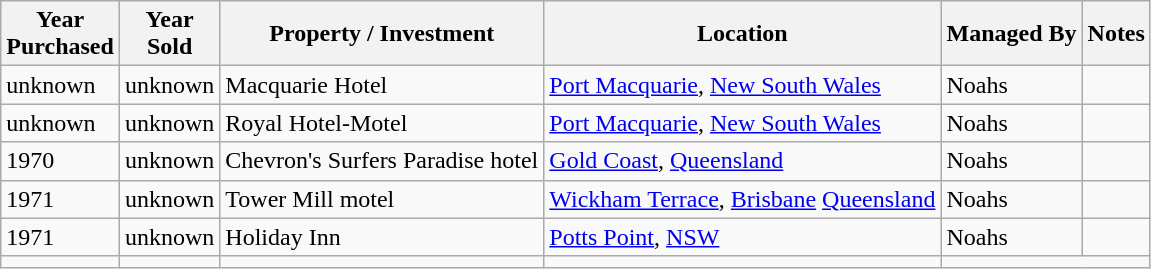<table class="wikitable">
<tr>
<th>Year<br>Purchased</th>
<th>Year<br>Sold</th>
<th>Property / Investment</th>
<th>Location</th>
<th>Managed By</th>
<th>Notes</th>
</tr>
<tr>
<td>unknown</td>
<td>unknown</td>
<td>Macquarie Hotel</td>
<td><a href='#'>Port Macquarie</a>, <a href='#'>New South Wales</a></td>
<td>Noahs</td>
<td></td>
</tr>
<tr>
<td>unknown</td>
<td>unknown</td>
<td>Royal Hotel-Motel</td>
<td><a href='#'>Port Macquarie</a>, <a href='#'>New South Wales</a></td>
<td>Noahs</td>
<td></td>
</tr>
<tr>
<td>1970</td>
<td>unknown</td>
<td>Chevron's Surfers Paradise hotel</td>
<td><a href='#'>Gold Coast</a>, <a href='#'>Queensland</a></td>
<td>Noahs</td>
<td></td>
</tr>
<tr>
<td>1971</td>
<td>unknown</td>
<td>Tower Mill motel</td>
<td><a href='#'>Wickham Terrace</a>, <a href='#'>Brisbane</a> <a href='#'>Queensland</a></td>
<td>Noahs</td>
<td></td>
</tr>
<tr>
<td>1971</td>
<td>unknown</td>
<td>Holiday Inn</td>
<td><a href='#'>Potts Point</a>, <a href='#'>NSW</a></td>
<td>Noahs</td>
<td></td>
</tr>
<tr>
<td></td>
<td></td>
<td></td>
<td></td>
</tr>
</table>
